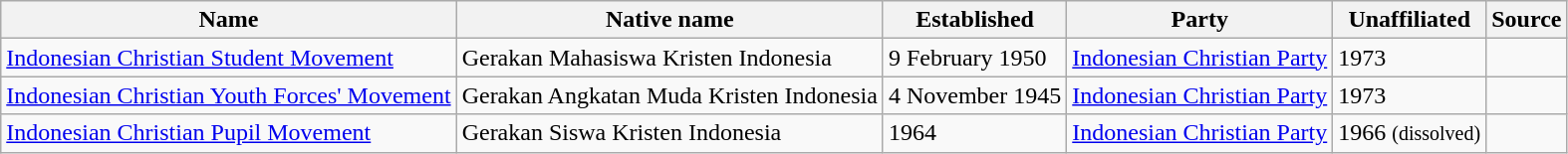<table class="wikitable sortable">
<tr>
<th>Name</th>
<th>Native name</th>
<th>Established</th>
<th>Party</th>
<th>Unaffiliated</th>
<th>Source</th>
</tr>
<tr>
<td><a href='#'>Indonesian Christian Student Movement</a></td>
<td>Gerakan Mahasiswa Kristen Indonesia</td>
<td>9 February 1950</td>
<td><a href='#'>Indonesian Christian Party</a></td>
<td>1973</td>
<td></td>
</tr>
<tr>
<td><a href='#'>Indonesian Christian Youth Forces' Movement</a></td>
<td>Gerakan Angkatan Muda Kristen Indonesia</td>
<td>4 November 1945</td>
<td><a href='#'>Indonesian Christian Party</a></td>
<td>1973</td>
<td></td>
</tr>
<tr>
<td><a href='#'>Indonesian Christian Pupil Movement</a></td>
<td>Gerakan Siswa Kristen Indonesia</td>
<td>1964</td>
<td><a href='#'>Indonesian Christian Party</a></td>
<td>1966 <small>(dissolved)</small></td>
<td></td>
</tr>
</table>
